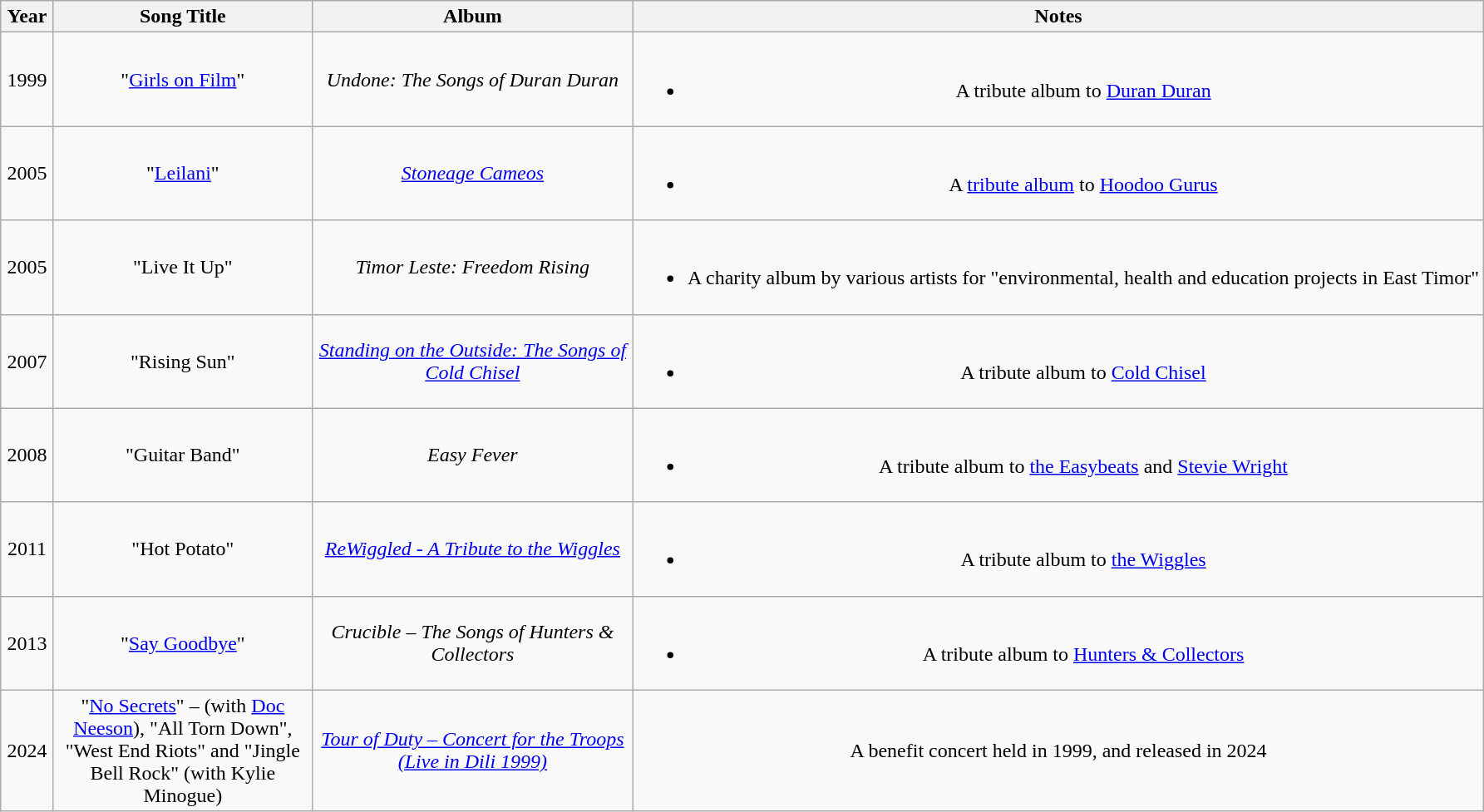<table class="wikitable plainrowheaders" style="text-align:center;" border="1">
<tr>
<th width="35px">Year</th>
<th width="200px">Song Title</th>
<th width="250px">Album</th>
<th>Notes</th>
</tr>
<tr>
<td align="center">1999</td>
<td>"<a href='#'>Girls on Film</a>"</td>
<td><em> Undone: The Songs of Duran Duran</em></td>
<td><br><ul><li>A tribute album to <a href='#'>Duran Duran</a></li></ul></td>
</tr>
<tr>
<td align="center">2005</td>
<td>"<a href='#'>Leilani</a>"</td>
<td><em><a href='#'>Stoneage Cameos</a></em></td>
<td><br><ul><li>A <a href='#'>tribute album</a> to <a href='#'>Hoodoo Gurus</a></li></ul></td>
</tr>
<tr>
<td align="center">2005</td>
<td>"Live It Up"</td>
<td><em>Timor Leste: Freedom Rising</em></td>
<td><br><ul><li>A charity album by various artists for "environmental, health and education projects in East Timor"</li></ul></td>
</tr>
<tr>
<td align="center">2007</td>
<td>"Rising Sun"</td>
<td><em><a href='#'>Standing on the Outside: The Songs of Cold Chisel</a></em></td>
<td><br><ul><li>A tribute album to <a href='#'>Cold Chisel</a></li></ul></td>
</tr>
<tr>
<td align="center">2008</td>
<td>"Guitar Band"</td>
<td><em>Easy Fever</em></td>
<td><br><ul><li>A tribute album to <a href='#'>the Easybeats</a> and <a href='#'>Stevie Wright</a></li></ul></td>
</tr>
<tr>
<td>2011</td>
<td>"Hot Potato"</td>
<td><em><a href='#'>ReWiggled - A Tribute to the Wiggles</a></em></td>
<td><br><ul><li>A tribute album to <a href='#'>the Wiggles</a></li></ul></td>
</tr>
<tr>
<td align="center">2013</td>
<td>"<a href='#'>Say Goodbye</a>"</td>
<td><em>Crucible – The Songs of Hunters & Collectors</em></td>
<td><br><ul><li>A tribute album to <a href='#'>Hunters & Collectors</a></li></ul></td>
</tr>
<tr>
<td align="center">2024</td>
<td>"<a href='#'>No Secrets</a>" – (with <a href='#'>Doc Neeson</a>), "All Torn Down", "West End Riots" and "Jingle Bell Rock" (with Kylie Minogue)</td>
<td><em><a href='#'>Tour of Duty – Concert for the Troops (Live in Dili 1999)</a></em></td>
<td>A benefit concert held in 1999, and released in 2024</td>
</tr>
</table>
